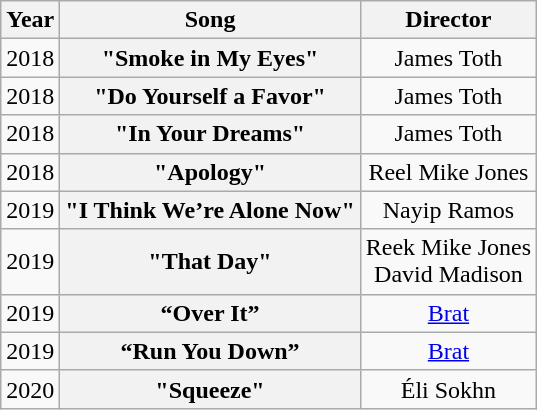<table class="wikitable plainrowheaders" style=text-align:center;>
<tr>
<th>Year</th>
<th>Song</th>
<th>Director</th>
</tr>
<tr>
<td>2018</td>
<th scope="row">"Smoke in My Eyes"</th>
<td>James Toth</td>
</tr>
<tr>
<td>2018</td>
<th scope="row">"Do Yourself a Favor"</th>
<td>James Toth</td>
</tr>
<tr>
<td>2018</td>
<th scope="row">"In Your Dreams"</th>
<td>James Toth</td>
</tr>
<tr>
<td>2018</td>
<th scope="row">"Apology"</th>
<td>Reel Mike Jones</td>
</tr>
<tr>
<td>2019</td>
<th scope="row">"I Think We’re Alone Now"</th>
<td>Nayip Ramos</td>
</tr>
<tr>
<td>2019</td>
<th scope="row">"That Day"</th>
<td>Reek Mike Jones<br>David Madison</td>
</tr>
<tr>
<td>2019</td>
<th scope="row">“Over It”</th>
<td><a href='#'>Brat</a></td>
</tr>
<tr>
<td>2019</td>
<th scope="row">“Run You Down”</th>
<td><a href='#'>Brat</a></td>
</tr>
<tr>
<td>2020</td>
<th scope="row">"Squeeze"</th>
<td>Éli Sokhn</td>
</tr>
</table>
